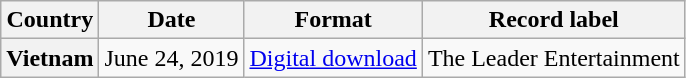<table class="wikitable plainrowheaders">
<tr>
<th scope="col">Country</th>
<th>Date</th>
<th>Format</th>
<th>Record label</th>
</tr>
<tr>
<th scope="row">Vietnam</th>
<td>June 24, 2019</td>
<td><a href='#'>Digital download</a></td>
<td>The Leader Entertainment</td>
</tr>
</table>
